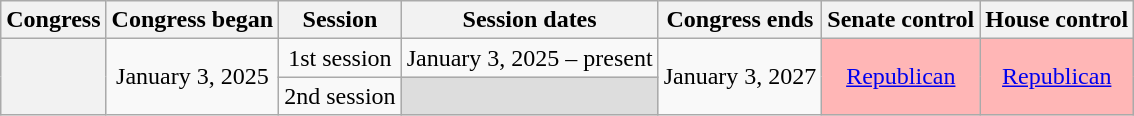<table class=wikitable style="text-align:center">
<tr>
<th>Congress</th>
<th>Congress began</th>
<th>Session</th>
<th>Session dates</th>
<th>Congress ends</th>
<th>Senate control</th>
<th>House control</th>
</tr>
<tr>
<th rowspan=2></th>
<td rowspan=2>January 3, 2025</td>
<td>1st session</td>
<td align="center">January 3, 2025 – present</td>
<td rowspan=2>January 3, 2027</td>
<td rowspan=2 style="background-color:#FFB6B6" align="center"><a href='#'>Republican</a></td>
<td rowspan=2 style="background-color:#FFB6B6" align="center"><a href='#'>Republican</a></td>
</tr>
<tr>
<td>2nd session</td>
<td style="background-color:#dddddd" align="center"></td>
</tr>
</table>
